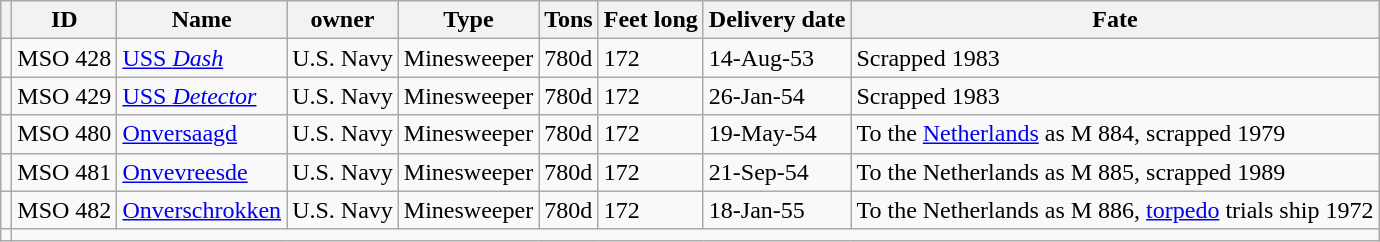<table class="wikitable collapsible collapsed">
<tr>
<th></th>
<th>ID</th>
<th>Name</th>
<th>owner</th>
<th>Type</th>
<th>Tons</th>
<th>Feet long</th>
<th>Delivery date</th>
<th>Fate</th>
</tr>
<tr>
<td></td>
<td>MSO 428</td>
<td><a href='#'>USS <em>Dash</em></a></td>
<td>U.S. Navy</td>
<td>Minesweeper</td>
<td>780d</td>
<td>172</td>
<td>14-Aug-53</td>
<td>Scrapped 1983</td>
</tr>
<tr>
<td></td>
<td>MSO 429</td>
<td><a href='#'>USS <em>Detector</em></a></td>
<td>U.S. Navy</td>
<td>Minesweeper</td>
<td>780d</td>
<td>172</td>
<td>26-Jan-54</td>
<td>Scrapped 1983</td>
</tr>
<tr>
<td></td>
<td>MSO 480</td>
<td><a href='#'>Onversaagd</a></td>
<td>U.S. Navy</td>
<td>Minesweeper</td>
<td>780d</td>
<td>172</td>
<td>19-May-54</td>
<td>To the <a href='#'>Netherlands</a> as M 884, scrapped 1979</td>
</tr>
<tr>
<td></td>
<td>MSO 481</td>
<td><a href='#'>Onvevreesde</a></td>
<td>U.S. Navy</td>
<td>Minesweeper</td>
<td>780d</td>
<td>172</td>
<td>21-Sep-54</td>
<td>To the Netherlands as M 885, scrapped 1989</td>
</tr>
<tr>
<td></td>
<td>MSO 482</td>
<td><a href='#'>Onverschrokken</a></td>
<td>U.S. Navy</td>
<td>Minesweeper</td>
<td>780d</td>
<td>172</td>
<td>18-Jan-55</td>
<td>To the Netherlands as M 886, <a href='#'>torpedo</a> trials ship 1972</td>
</tr>
<tr>
<td></td>
</tr>
</table>
